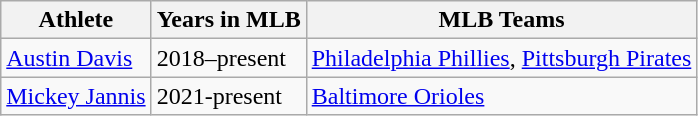<table class="wikitable">
<tr>
<th>Athlete</th>
<th>Years in MLB</th>
<th>MLB Teams</th>
</tr>
<tr>
<td><a href='#'>Austin Davis</a></td>
<td>2018–present</td>
<td><a href='#'>Philadelphia Phillies</a>, <a href='#'>Pittsburgh Pirates</a></td>
</tr>
<tr>
<td><a href='#'>Mickey Jannis</a></td>
<td>2021-present</td>
<td><a href='#'>Baltimore Orioles</a></td>
</tr>
</table>
